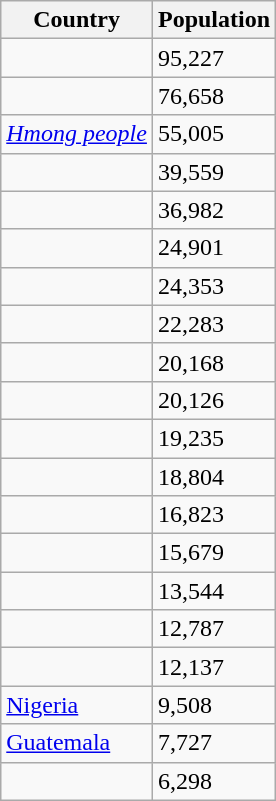<table class="wikitable">
<tr>
<th>Country</th>
<th>Population</th>
</tr>
<tr>
<td></td>
<td>95,227</td>
</tr>
<tr>
<td></td>
<td>76,658</td>
</tr>
<tr>
<td><em><a href='#'>Hmong people</a></em></td>
<td>55,005</td>
</tr>
<tr>
<td></td>
<td>39,559</td>
</tr>
<tr>
<td></td>
<td>36,982</td>
</tr>
<tr>
<td></td>
<td>24,901</td>
</tr>
<tr>
<td></td>
<td>24,353</td>
</tr>
<tr>
<td></td>
<td>22,283</td>
</tr>
<tr>
<td></td>
<td>20,168</td>
</tr>
<tr>
<td></td>
<td>20,126</td>
</tr>
<tr>
<td></td>
<td>19,235</td>
</tr>
<tr>
<td></td>
<td>18,804</td>
</tr>
<tr>
<td></td>
<td>16,823</td>
</tr>
<tr>
<td></td>
<td>15,679</td>
</tr>
<tr>
<td></td>
<td>13,544</td>
</tr>
<tr>
<td></td>
<td>12,787</td>
</tr>
<tr>
<td></td>
<td>12,137</td>
</tr>
<tr>
<td> <a href='#'>Nigeria</a></td>
<td>9,508</td>
</tr>
<tr>
<td> <a href='#'>Guatemala</a></td>
<td>7,727</td>
</tr>
<tr>
<td></td>
<td>6,298</td>
</tr>
</table>
